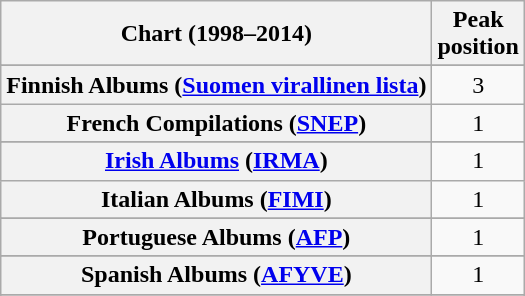<table class="wikitable sortable plainrowheaders" style="text-align:center;">
<tr>
<th scope="col">Chart (1998–2014)</th>
<th scope="col">Peak<br>position</th>
</tr>
<tr>
</tr>
<tr>
</tr>
<tr>
</tr>
<tr>
</tr>
<tr>
</tr>
<tr>
</tr>
<tr>
</tr>
<tr>
<th scope="row">Finnish Albums (<a href='#'>Suomen virallinen lista</a>)</th>
<td>3</td>
</tr>
<tr>
<th scope="row">French Compilations (<a href='#'>SNEP</a>)</th>
<td>1</td>
</tr>
<tr>
</tr>
<tr>
</tr>
<tr>
<th scope="row"><a href='#'>Irish Albums</a> (<a href='#'>IRMA</a>)</th>
<td>1</td>
</tr>
<tr>
<th scope="row">Italian Albums (<a href='#'>FIMI</a>)</th>
<td>1</td>
</tr>
<tr>
</tr>
<tr>
</tr>
<tr>
</tr>
<tr>
<th scope="row">Portuguese Albums (<a href='#'>AFP</a>)</th>
<td>1</td>
</tr>
<tr>
</tr>
<tr>
<th scope="row">Spanish Albums (<a href='#'>AFYVE</a>)</th>
<td align="center">1</td>
</tr>
<tr>
</tr>
<tr>
</tr>
<tr>
</tr>
<tr>
</tr>
<tr>
</tr>
</table>
